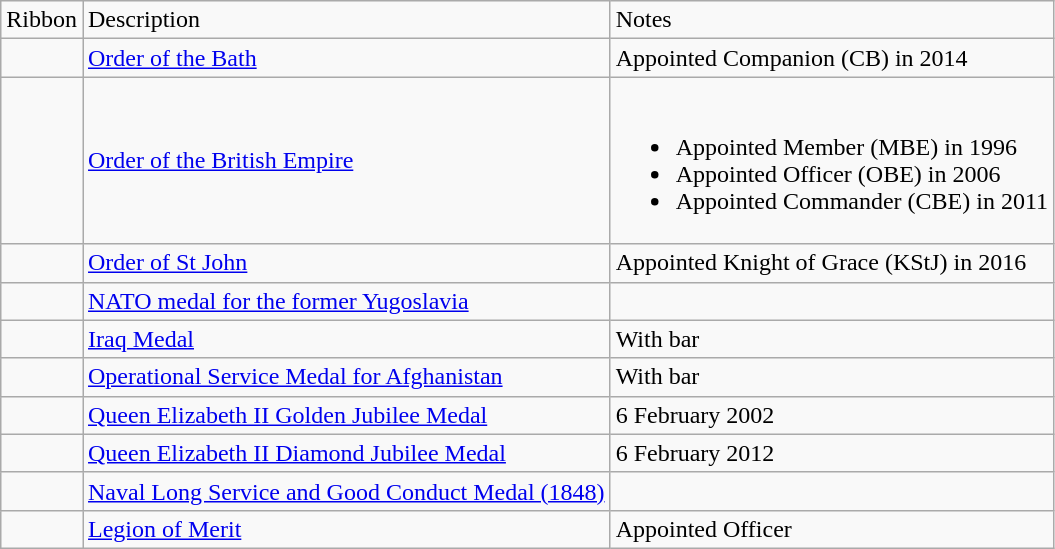<table class="wikitable">
<tr>
<td>Ribbon</td>
<td>Description</td>
<td>Notes</td>
</tr>
<tr>
<td></td>
<td><a href='#'>Order of the Bath</a></td>
<td>Appointed Companion (CB) in 2014</td>
</tr>
<tr>
<td></td>
<td><a href='#'>Order of the British Empire</a></td>
<td><br><ul><li>Appointed Member (MBE) in 1996</li><li>Appointed Officer (OBE) in 2006</li><li>Appointed Commander (CBE) in 2011</li></ul></td>
</tr>
<tr>
<td></td>
<td><a href='#'>Order of St John</a></td>
<td>Appointed Knight of Grace (KStJ) in 2016</td>
</tr>
<tr>
<td></td>
<td><a href='#'>NATO medal for the former Yugoslavia</a></td>
<td></td>
</tr>
<tr>
<td></td>
<td><a href='#'>Iraq Medal</a></td>
<td>With bar</td>
</tr>
<tr>
<td></td>
<td><a href='#'>Operational Service Medal for Afghanistan</a></td>
<td>With bar</td>
</tr>
<tr>
<td></td>
<td><a href='#'>Queen Elizabeth II Golden Jubilee Medal</a></td>
<td>6 February 2002</td>
</tr>
<tr>
<td></td>
<td><a href='#'>Queen Elizabeth II Diamond Jubilee Medal</a></td>
<td>6 February 2012</td>
</tr>
<tr>
<td></td>
<td><a href='#'>Naval Long Service and Good Conduct Medal (1848)</a></td>
<td></td>
</tr>
<tr>
<td></td>
<td><a href='#'>Legion of Merit</a></td>
<td>Appointed Officer</td>
</tr>
</table>
